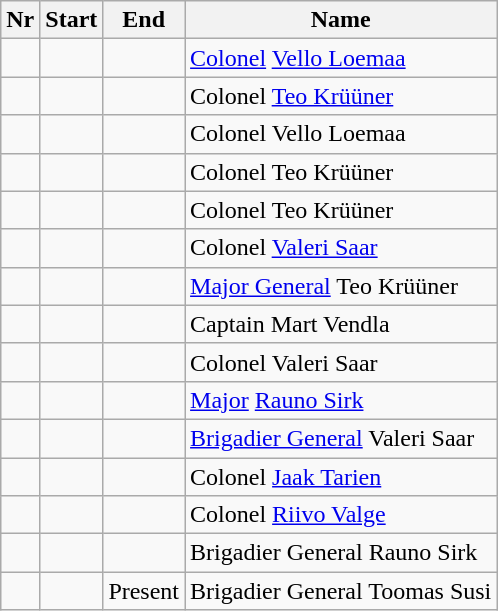<table class="wikitable">
<tr>
<th>Nr</th>
<th>Start</th>
<th>End</th>
<th>Name</th>
</tr>
<tr>
<td></td>
<td></td>
<td></td>
<td><a href='#'>Colonel</a> <a href='#'>Vello Loemaa</a></td>
</tr>
<tr>
<td></td>
<td></td>
<td></td>
<td>Colonel <a href='#'>Teo Krüüner</a></td>
</tr>
<tr>
<td></td>
<td></td>
<td></td>
<td>Colonel Vello Loemaa</td>
</tr>
<tr>
<td></td>
<td></td>
<td></td>
<td>Colonel Teo Krüüner</td>
</tr>
<tr>
<td></td>
<td></td>
<td></td>
<td>Colonel Teo Krüüner</td>
</tr>
<tr>
<td></td>
<td></td>
<td></td>
<td>Colonel <a href='#'>Valeri Saar</a></td>
</tr>
<tr>
<td></td>
<td></td>
<td></td>
<td><a href='#'>Major General</a> Teo Krüüner</td>
</tr>
<tr>
<td></td>
<td></td>
<td></td>
<td>Captain Mart Vendla</td>
</tr>
<tr>
<td></td>
<td></td>
<td></td>
<td>Colonel Valeri Saar</td>
</tr>
<tr>
<td></td>
<td></td>
<td></td>
<td><a href='#'>Major</a> <a href='#'>Rauno Sirk</a></td>
</tr>
<tr>
<td></td>
<td></td>
<td></td>
<td><a href='#'>Brigadier General</a> Valeri Saar</td>
</tr>
<tr>
<td></td>
<td></td>
<td></td>
<td>Colonel <a href='#'>Jaak Tarien</a></td>
</tr>
<tr>
<td></td>
<td></td>
<td></td>
<td>Colonel <a href='#'>Riivo Valge</a></td>
</tr>
<tr>
<td></td>
<td></td>
<td></td>
<td>Brigadier General Rauno Sirk</td>
</tr>
<tr>
<td></td>
<td></td>
<td>Present</td>
<td>Brigadier General Toomas Susi</td>
</tr>
</table>
